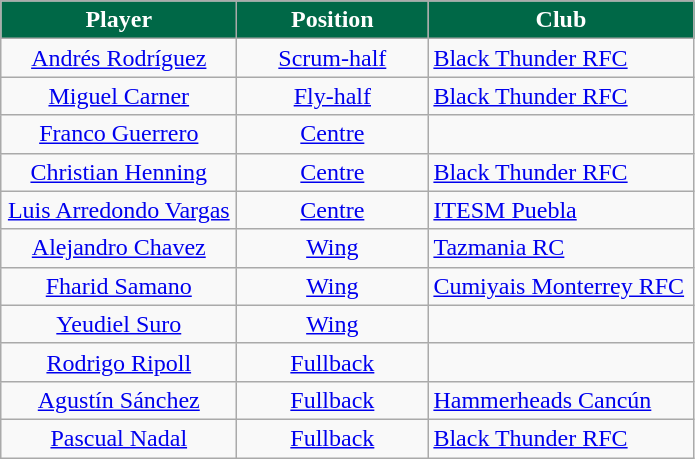<table class="wikitable" style="text-align:center">
<tr>
<th style="background:#006847; color:white; width:150px">Player</th>
<th style="background:#006847; color:white; width:120px">Position</th>
<th style="background:#006847; color:white; width:170px">Club</th>
</tr>
<tr>
<td><a href='#'>Andrés Rodríguez</a></td>
<td><a href='#'>Scrum-half</a></td>
<td align=left> <a href='#'>Black Thunder RFC</a></td>
</tr>
<tr>
<td><a href='#'>Miguel Carner</a></td>
<td><a href='#'>Fly-half</a></td>
<td align=left> <a href='#'>Black Thunder RFC</a></td>
</tr>
<tr>
<td><a href='#'>Franco Guerrero</a></td>
<td><a href='#'>Centre</a></td>
<td align=left></td>
</tr>
<tr>
<td><a href='#'>Christian Henning</a></td>
<td><a href='#'>Centre</a></td>
<td align=left> <a href='#'>Black Thunder RFC</a></td>
</tr>
<tr>
<td><a href='#'>Luis Arredondo Vargas</a></td>
<td><a href='#'>Centre</a></td>
<td align=left> <a href='#'>ITESM Puebla</a></td>
</tr>
<tr>
<td><a href='#'>Alejandro Chavez</a></td>
<td><a href='#'>Wing</a></td>
<td align=left> <a href='#'>Tazmania RC</a></td>
</tr>
<tr>
<td><a href='#'>Fharid Samano</a></td>
<td><a href='#'>Wing</a></td>
<td align=left> <a href='#'>Cumiyais Monterrey RFC</a></td>
</tr>
<tr>
<td><a href='#'>Yeudiel Suro</a></td>
<td><a href='#'>Wing</a></td>
<td align=left></td>
</tr>
<tr>
<td><a href='#'>Rodrigo Ripoll</a></td>
<td><a href='#'>Fullback</a></td>
<td align=left></td>
</tr>
<tr>
<td><a href='#'>Agustín Sánchez</a></td>
<td><a href='#'>Fullback</a></td>
<td align=left> <a href='#'>Hammerheads Cancún</a></td>
</tr>
<tr>
<td><a href='#'>Pascual Nadal</a></td>
<td><a href='#'>Fullback</a></td>
<td align=left> <a href='#'>Black Thunder RFC</a></td>
</tr>
</table>
